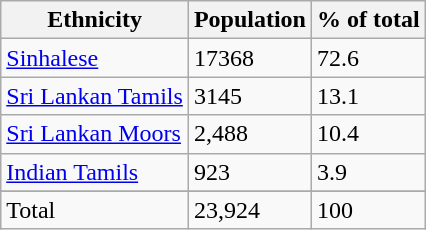<table class="wikitable">
<tr>
<th>Ethnicity</th>
<th>Population</th>
<th>% of total</th>
</tr>
<tr>
<td><a href='#'>Sinhalese</a></td>
<td>17368</td>
<td>72.6</td>
</tr>
<tr>
<td><a href='#'>Sri Lankan Tamils</a></td>
<td>3145</td>
<td>13.1</td>
</tr>
<tr>
<td><a href='#'>Sri Lankan Moors</a></td>
<td>2,488</td>
<td>10.4</td>
</tr>
<tr>
<td><a href='#'>Indian Tamils</a></td>
<td>923</td>
<td>3.9</td>
</tr>
<tr>
</tr>
<tr>
<td>Total</td>
<td>23,924</td>
<td>100</td>
</tr>
</table>
